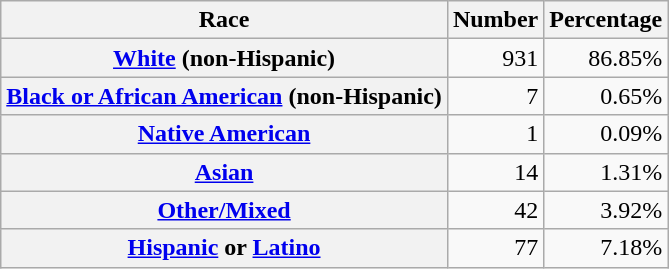<table class="wikitable" style="text-align:right">
<tr>
<th scope="col">Race</th>
<th scope="col">Number</th>
<th scope="col">Percentage</th>
</tr>
<tr>
<th scope="row"><a href='#'>White</a> (non-Hispanic)</th>
<td>931</td>
<td>86.85%</td>
</tr>
<tr>
<th scope="row"><a href='#'>Black or African American</a> (non-Hispanic)</th>
<td>7</td>
<td>0.65%</td>
</tr>
<tr>
<th scope="row"><a href='#'>Native American</a></th>
<td>1</td>
<td>0.09%</td>
</tr>
<tr>
<th scope="row"><a href='#'>Asian</a></th>
<td>14</td>
<td>1.31%</td>
</tr>
<tr>
<th scope="row"><a href='#'>Other/Mixed</a></th>
<td>42</td>
<td>3.92%</td>
</tr>
<tr>
<th scope="row"><a href='#'>Hispanic</a> or <a href='#'>Latino</a></th>
<td>77</td>
<td>7.18%</td>
</tr>
</table>
